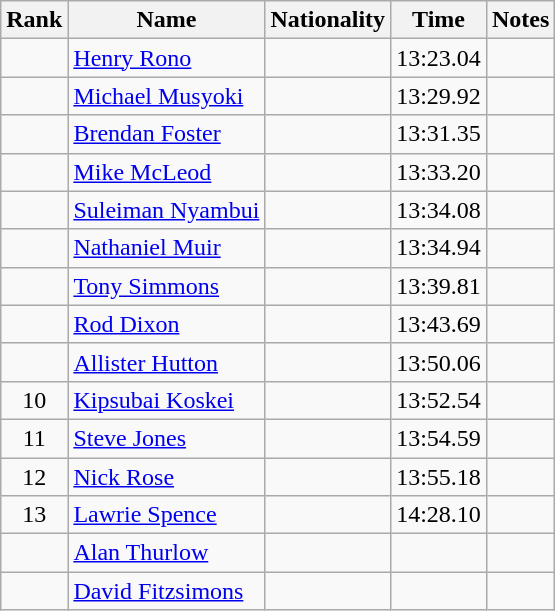<table class="wikitable sortable" style=" text-align:center">
<tr>
<th>Rank</th>
<th>Name</th>
<th>Nationality</th>
<th>Time</th>
<th>Notes</th>
</tr>
<tr>
<td></td>
<td align=left><a href='#'>Henry Rono</a></td>
<td align=left></td>
<td>13:23.04</td>
<td></td>
</tr>
<tr>
<td></td>
<td align=left><a href='#'>Michael Musyoki</a></td>
<td align=left></td>
<td>13:29.92</td>
<td></td>
</tr>
<tr>
<td></td>
<td align=left><a href='#'>Brendan Foster</a></td>
<td align=left></td>
<td>13:31.35</td>
<td></td>
</tr>
<tr>
<td></td>
<td align=left><a href='#'>Mike McLeod</a></td>
<td align=left></td>
<td>13:33.20</td>
<td></td>
</tr>
<tr>
<td></td>
<td align=left><a href='#'>Suleiman Nyambui</a></td>
<td align=left></td>
<td>13:34.08</td>
<td></td>
</tr>
<tr>
<td></td>
<td align=left><a href='#'>Nathaniel Muir</a></td>
<td align=left></td>
<td>13:34.94</td>
<td></td>
</tr>
<tr>
<td></td>
<td align=left><a href='#'>Tony Simmons</a></td>
<td align=left></td>
<td>13:39.81</td>
<td></td>
</tr>
<tr>
<td></td>
<td align=left><a href='#'>Rod Dixon</a></td>
<td align=left></td>
<td>13:43.69</td>
<td></td>
</tr>
<tr>
<td></td>
<td align=left><a href='#'>Allister Hutton</a></td>
<td align=left></td>
<td>13:50.06</td>
<td></td>
</tr>
<tr>
<td>10</td>
<td align=left><a href='#'>Kipsubai Koskei</a></td>
<td align=left></td>
<td>13:52.54</td>
<td></td>
</tr>
<tr>
<td>11</td>
<td align=left><a href='#'>Steve Jones</a></td>
<td align=left></td>
<td>13:54.59</td>
<td></td>
</tr>
<tr>
<td>12</td>
<td align=left><a href='#'>Nick Rose</a></td>
<td align=left></td>
<td>13:55.18</td>
<td></td>
</tr>
<tr>
<td>13</td>
<td align=left><a href='#'>Lawrie Spence</a></td>
<td align=left></td>
<td>14:28.10</td>
<td></td>
</tr>
<tr>
<td></td>
<td align=left><a href='#'>Alan Thurlow</a></td>
<td align=left></td>
<td></td>
<td></td>
</tr>
<tr>
<td></td>
<td align=left><a href='#'>David Fitzsimons</a></td>
<td align=left></td>
<td></td>
<td></td>
</tr>
</table>
